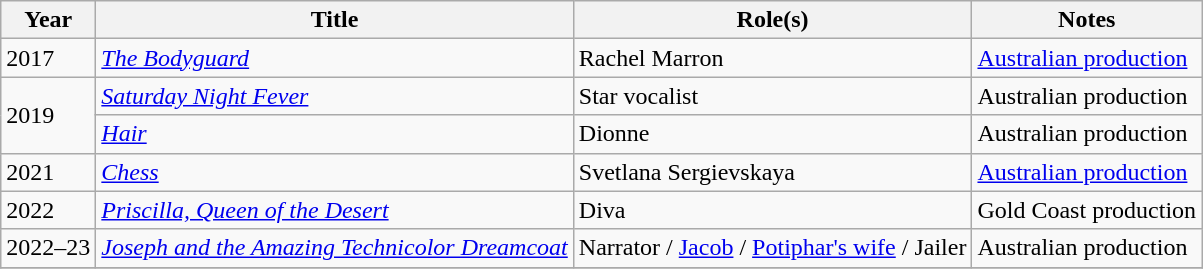<table class="wikitable sortable">
<tr>
<th>Year</th>
<th>Title</th>
<th>Role(s)</th>
<th class="unsortable">Notes</th>
</tr>
<tr>
<td>2017</td>
<td><em><a href='#'>The Bodyguard</a></em></td>
<td>Rachel Marron</td>
<td><a href='#'>Australian production</a></td>
</tr>
<tr>
<td rowspan="2">2019</td>
<td><em><a href='#'>Saturday Night Fever</a></em></td>
<td>Star vocalist</td>
<td>Australian production</td>
</tr>
<tr>
<td><em><a href='#'>Hair</a></em></td>
<td>Dionne</td>
<td>Australian production</td>
</tr>
<tr>
<td>2021</td>
<td><em><a href='#'>Chess</a></em></td>
<td>Svetlana Sergievskaya</td>
<td><a href='#'>Australian production</a></td>
</tr>
<tr>
<td>2022</td>
<td><em><a href='#'>Priscilla, Queen of the Desert</a></em></td>
<td>Diva</td>
<td>Gold Coast production</td>
</tr>
<tr>
<td>2022–23</td>
<td><em><a href='#'>Joseph and the Amazing Technicolor Dreamcoat</a></em></td>
<td>Narrator / <a href='#'>Jacob</a> / <a href='#'>Potiphar's wife</a> / Jailer</td>
<td>Australian production</td>
</tr>
<tr>
</tr>
</table>
